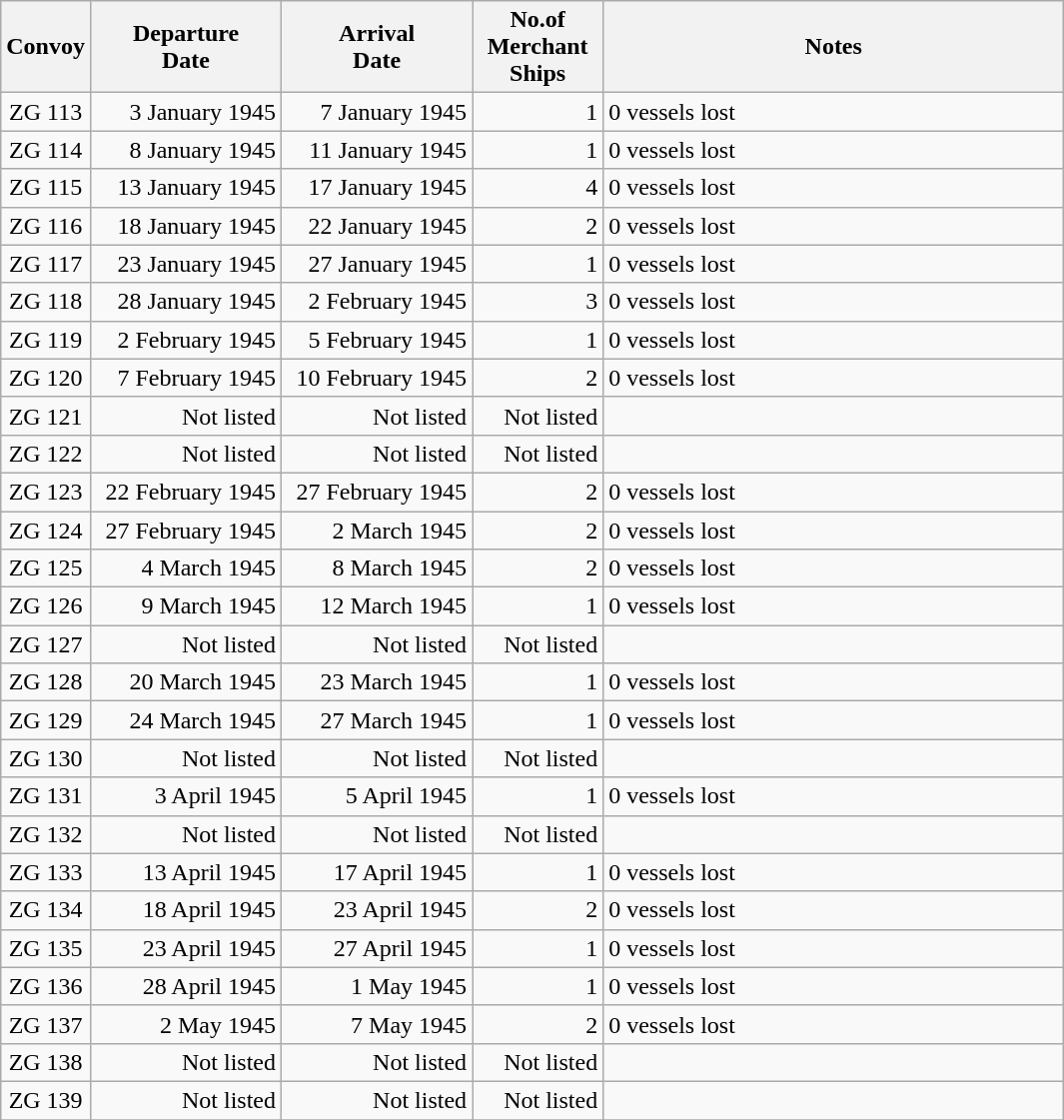<table class="wikitable sortable">
<tr>
<th scope="col" width="50px">Convoy</th>
<th scope="col" width="120px">Departure<br>Date</th>
<th scope="col" width="120px">Arrival<br>Date</th>
<th scope="col" width="80px">No.of Merchant Ships</th>
<th scope="col" width="300px">Notes</th>
</tr>
<tr>
<td align="center">ZG 113</td>
<td align="right">3 January 1945</td>
<td align="right">7 January 1945</td>
<td align="right">1</td>
<td align="left">0 vessels lost</td>
</tr>
<tr>
<td align="center">ZG 114</td>
<td align="right">8 January 1945</td>
<td align="right">11 January 1945</td>
<td align="right">1</td>
<td align="left">0 vessels lost</td>
</tr>
<tr>
<td align="center">ZG 115</td>
<td align="right">13 January 1945</td>
<td align="right">17 January 1945</td>
<td align="right">4</td>
<td align="left">0 vessels lost</td>
</tr>
<tr>
<td align="center">ZG 116</td>
<td align="right">18 January 1945</td>
<td align="right">22 January 1945</td>
<td align="right">2</td>
<td align="left">0 vessels lost</td>
</tr>
<tr>
<td align="center">ZG 117</td>
<td align="right">23 January 1945</td>
<td align="right">27 January 1945</td>
<td align="right">1</td>
<td align="left">0 vessels lost</td>
</tr>
<tr>
<td align="center">ZG 118</td>
<td align="right">28 January 1945</td>
<td align="right">2 February 1945</td>
<td align="right">3</td>
<td align="left">0 vessels lost</td>
</tr>
<tr>
<td align="center">ZG 119</td>
<td align="right">2 February 1945</td>
<td align="right">5 February 1945</td>
<td align="right">1</td>
<td align="left">0 vessels lost</td>
</tr>
<tr>
<td align="center">ZG 120</td>
<td align="right">7 February 1945</td>
<td align="right">10 February 1945</td>
<td align="right">2</td>
<td align="left">0 vessels lost</td>
</tr>
<tr>
<td align="center">ZG 121</td>
<td align="right">Not listed</td>
<td align="right">Not listed</td>
<td align="right">Not listed</td>
<td align="left"></td>
</tr>
<tr>
<td align="center">ZG 122</td>
<td align="right">Not listed</td>
<td align="right">Not listed</td>
<td align="right">Not listed</td>
<td align="left"></td>
</tr>
<tr>
<td align="center">ZG 123</td>
<td align="right">22 February 1945</td>
<td align="right">27 February 1945</td>
<td align="right">2</td>
<td align="left">0 vessels lost</td>
</tr>
<tr>
<td align="center">ZG 124</td>
<td align="right">27 February 1945</td>
<td align="right">2 March 1945</td>
<td align="right">2</td>
<td align="left">0 vessels lost</td>
</tr>
<tr>
<td align="center">ZG 125</td>
<td align="right">4 March 1945</td>
<td align="right">8 March 1945</td>
<td align="right">2</td>
<td align="left">0 vessels lost</td>
</tr>
<tr>
<td align="center">ZG 126</td>
<td align="right">9 March 1945</td>
<td align="right">12 March 1945</td>
<td align="right">1</td>
<td align="left">0 vessels lost</td>
</tr>
<tr>
<td align="center">ZG 127</td>
<td align="right">Not listed</td>
<td align="right">Not listed</td>
<td align="right">Not listed</td>
<td align="left"></td>
</tr>
<tr>
<td align="center">ZG 128</td>
<td align="right">20 March 1945</td>
<td align="right">23 March 1945</td>
<td align="right">1</td>
<td align="left">0 vessels lost</td>
</tr>
<tr>
<td align="center">ZG 129</td>
<td align="right">24 March 1945</td>
<td align="right">27 March 1945</td>
<td align="right">1</td>
<td align="left">0 vessels lost</td>
</tr>
<tr>
<td align="center">ZG 130</td>
<td align="right">Not listed</td>
<td align="right">Not listed</td>
<td align="right">Not listed</td>
<td align="left"></td>
</tr>
<tr>
<td align="center">ZG 131</td>
<td align="right">3 April 1945</td>
<td align="right">5 April 1945</td>
<td align="right">1</td>
<td align="left">0 vessels lost</td>
</tr>
<tr>
<td align="center">ZG 132</td>
<td align="right">Not listed</td>
<td align="right">Not listed</td>
<td align="right">Not listed</td>
<td align="left"></td>
</tr>
<tr>
<td align="center">ZG 133</td>
<td align="right">13 April 1945</td>
<td align="right">17 April 1945</td>
<td align="right">1</td>
<td align="left">0 vessels lost</td>
</tr>
<tr>
<td align="center">ZG 134</td>
<td align="right">18 April 1945</td>
<td align="right">23 April 1945</td>
<td align="right">2</td>
<td align="left">0 vessels lost</td>
</tr>
<tr>
<td align="center">ZG 135</td>
<td align="right">23 April 1945</td>
<td align="right">27 April 1945</td>
<td align="right">1</td>
<td align="left">0 vessels lost</td>
</tr>
<tr>
<td align="center">ZG 136</td>
<td align="right">28 April 1945</td>
<td align="right">1 May 1945</td>
<td align="right">1</td>
<td align="left">0 vessels lost</td>
</tr>
<tr>
<td align="center">ZG 137</td>
<td align="right">2 May 1945</td>
<td align="right">7 May 1945</td>
<td align="right">2</td>
<td align="left">0 vessels lost</td>
</tr>
<tr>
<td align="center">ZG 138</td>
<td align="right">Not listed</td>
<td align="right">Not listed</td>
<td align="right">Not listed</td>
<td align="left"></td>
</tr>
<tr>
<td align="center">ZG 139</td>
<td align="right">Not listed</td>
<td align="right">Not listed</td>
<td align="right">Not listed</td>
<td align="left"></td>
</tr>
<tr>
</tr>
</table>
